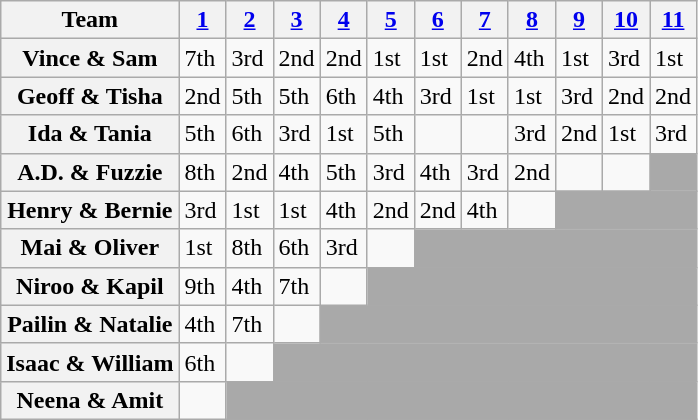<table class="wikitable sortable" style="text-align:left;">
<tr>
<th class="unsortable">Team</th>
<th><a href='#'>1</a></th>
<th><a href='#'>2</a></th>
<th><a href='#'>3</a></th>
<th><a href='#'>4</a></th>
<th><a href='#'>5</a></th>
<th><a href='#'>6</a></th>
<th><a href='#'>7</a></th>
<th><a href='#'>8</a></th>
<th><a href='#'>9</a></th>
<th><a href='#'>10</a></th>
<th><a href='#'>11</a></th>
</tr>
<tr>
<th>Vince & Sam</th>
<td>7th</td>
<td>3rd</td>
<td>2nd</td>
<td>2nd</td>
<td>1st</td>
<td>1st</td>
<td>2nd</td>
<td>4th</td>
<td>1st</td>
<td>3rd</td>
<td>1st</td>
</tr>
<tr>
<th>Geoff & Tisha</th>
<td>2nd</td>
<td>5th</td>
<td>5th</td>
<td>6th</td>
<td>4th</td>
<td>3rd</td>
<td>1st</td>
<td>1st</td>
<td>3rd</td>
<td>2nd</td>
<td>2nd</td>
</tr>
<tr>
<th>Ida & Tania</th>
<td>5th</td>
<td>6th</td>
<td>3rd</td>
<td>1st</td>
<td>5th</td>
<td></td>
<td></td>
<td>3rd</td>
<td>2nd</td>
<td>1st</td>
<td>3rd</td>
</tr>
<tr>
<th>A.D. & Fuzzie</th>
<td>8th</td>
<td>2nd</td>
<td>4th</td>
<td>5th</td>
<td>3rd</td>
<td>4th</td>
<td>3rd</td>
<td>2nd</td>
<td></td>
<td></td>
<td colspan=1 bgcolor=darkgray></td>
</tr>
<tr>
<th>Henry & Bernie</th>
<td>3rd</td>
<td>1st</td>
<td>1st</td>
<td>4th</td>
<td>2nd</td>
<td>2nd</td>
<td>4th</td>
<td></td>
<td colspan=3 bgcolor=darkgray></td>
</tr>
<tr>
<th>Mai & Oliver</th>
<td>1st</td>
<td>8th</td>
<td>6th</td>
<td>3rd</td>
<td></td>
<td colspan=6 bgcolor=darkgray></td>
</tr>
<tr>
<th>Niroo & Kapil</th>
<td>9th</td>
<td>4th</td>
<td>7th</td>
<td></td>
<td colspan=7 bgcolor=darkgray></td>
</tr>
<tr>
<th>Pailin & Natalie</th>
<td>4th</td>
<td>7th</td>
<td></td>
<td colspan=8 bgcolor=darkgray></td>
</tr>
<tr>
<th>Isaac & William</th>
<td>6th</td>
<td></td>
<td colspan=9 bgcolor=darkgray></td>
</tr>
<tr>
<th>Neena & Amit</th>
<td></td>
<td colspan=10 bgcolor=darkgray></td>
</tr>
</table>
